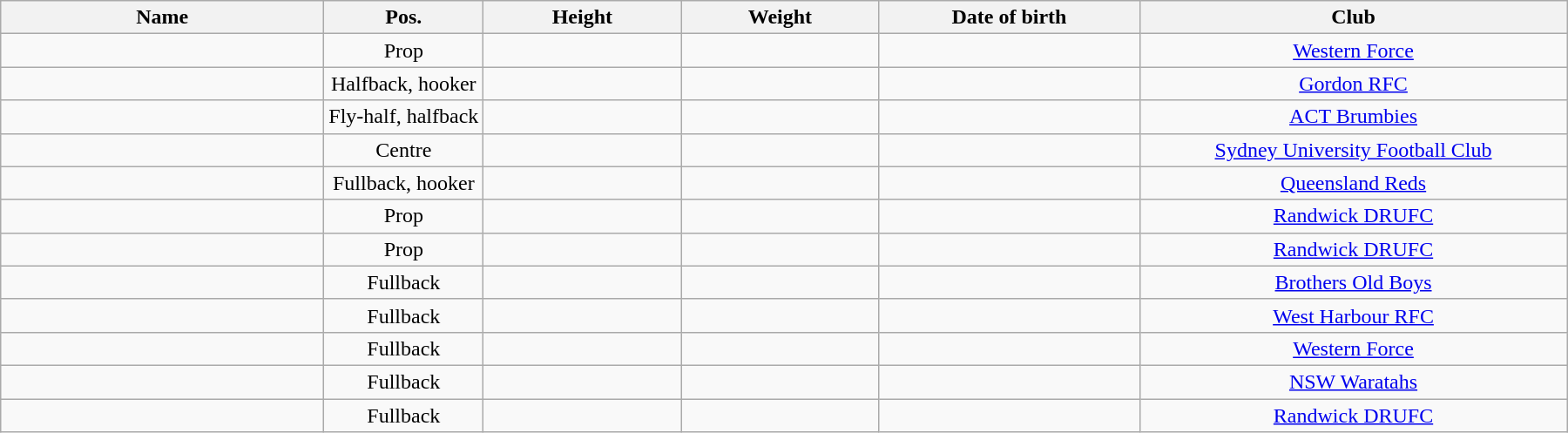<table class="wikitable sortable" style="font-size:100%; text-align:center">
<tr>
<th style="width:15em">Name</th>
<th>Pos.</th>
<th style="width:9em">Height</th>
<th style="width:9em">Weight</th>
<th style="width:12em">Date of birth</th>
<th style="width:20em">Club</th>
</tr>
<tr>
<td align=left></td>
<td>Prop</td>
<td></td>
<td></td>
<td></td>
<td><a href='#'>Western Force</a></td>
</tr>
<tr>
<td align=left></td>
<td>Halfback, hooker</td>
<td></td>
<td></td>
<td></td>
<td><a href='#'>Gordon RFC</a></td>
</tr>
<tr>
<td align=left></td>
<td>Fly-half, halfback</td>
<td></td>
<td></td>
<td></td>
<td><a href='#'>ACT Brumbies</a></td>
</tr>
<tr>
<td align=left></td>
<td>Centre</td>
<td></td>
<td></td>
<td></td>
<td><a href='#'>Sydney University Football Club</a></td>
</tr>
<tr>
<td align=left></td>
<td>Fullback, hooker</td>
<td></td>
<td></td>
<td></td>
<td><a href='#'>Queensland Reds</a></td>
</tr>
<tr>
<td align=left></td>
<td>Prop</td>
<td></td>
<td></td>
<td></td>
<td><a href='#'>Randwick DRUFC</a></td>
</tr>
<tr>
<td align=left></td>
<td>Prop</td>
<td></td>
<td></td>
<td></td>
<td><a href='#'>Randwick DRUFC</a></td>
</tr>
<tr>
<td align=left></td>
<td>Fullback</td>
<td></td>
<td></td>
<td></td>
<td><a href='#'>Brothers Old Boys</a></td>
</tr>
<tr>
<td align=left></td>
<td>Fullback</td>
<td></td>
<td></td>
<td></td>
<td><a href='#'>West Harbour RFC</a></td>
</tr>
<tr>
<td align=left></td>
<td>Fullback</td>
<td></td>
<td></td>
<td></td>
<td><a href='#'>Western Force</a></td>
</tr>
<tr>
<td align=left></td>
<td>Fullback</td>
<td></td>
<td></td>
<td></td>
<td><a href='#'>NSW Waratahs</a></td>
</tr>
<tr>
<td align=left></td>
<td>Fullback</td>
<td></td>
<td></td>
<td></td>
<td><a href='#'>Randwick DRUFC</a></td>
</tr>
</table>
